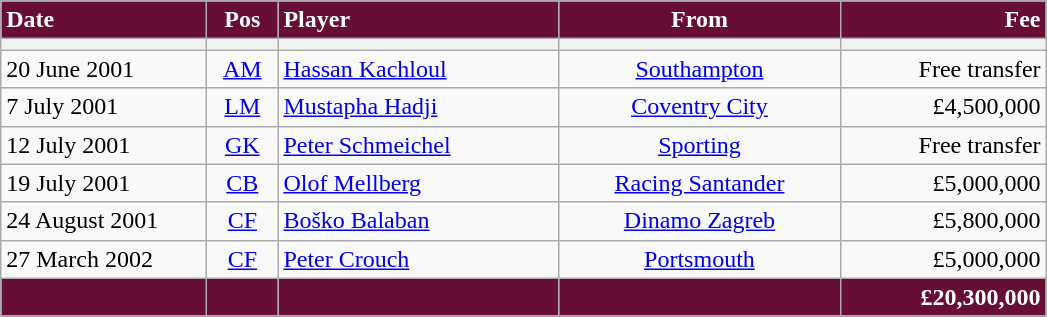<table class="wikitable">
<tr>
<th style="background:#670E36; color:#ffffff; text-align:left; width:130px">Date</th>
<th style="background:#670E36; color:#ffffff; text-align:center; width:40px">Pos</th>
<th style="background:#670E36; color:#ffffff; text-align:left; width:180px">Player</th>
<th style="background:#670E36; color:#ffffff; text-align:center; width:180px">From</th>
<th style="background:#670E36; color:#ffffff; text-align:right; width:130px">Fee</th>
</tr>
<tr>
<th></th>
<th></th>
<th></th>
<th></th>
<th></th>
</tr>
<tr>
<td>20 June 2001</td>
<td style="text-align:center;"><a href='#'>AM</a></td>
<td> <a href='#'>Hassan Kachloul</a></td>
<td style="text-align:center;"><a href='#'>Southampton</a></td>
<td style="text-align:right;">Free transfer</td>
</tr>
<tr>
<td>7 July 2001</td>
<td style="text-align:center;"><a href='#'>LM</a></td>
<td> <a href='#'>Mustapha Hadji</a></td>
<td style="text-align:center;"><a href='#'>Coventry City</a></td>
<td style="text-align:right;">£4,500,000</td>
</tr>
<tr>
<td>12 July 2001</td>
<td style="text-align:center;"><a href='#'>GK</a></td>
<td> <a href='#'>Peter Schmeichel</a></td>
<td style="text-align:center;"> <a href='#'>Sporting</a></td>
<td style="text-align:right;">Free transfer</td>
</tr>
<tr>
<td>19 July 2001</td>
<td style="text-align:center;"><a href='#'>CB</a></td>
<td> <a href='#'>Olof Mellberg</a></td>
<td style="text-align:center;"> <a href='#'>Racing Santander</a></td>
<td style="text-align:right;">£5,000,000</td>
</tr>
<tr>
<td>24 August 2001</td>
<td style="text-align:center;"><a href='#'>CF</a></td>
<td> <a href='#'>Boško Balaban</a></td>
<td style="text-align:center;"> <a href='#'>Dinamo Zagreb</a></td>
<td style="text-align:right;">£5,800,000</td>
</tr>
<tr>
<td>27 March 2002</td>
<td style="text-align:center;"><a href='#'>CF</a></td>
<td><a href='#'>Peter Crouch</a></td>
<td style="text-align:center;"><a href='#'>Portsmouth</a></td>
<td style="text-align:right;">£5,000,000</td>
</tr>
<tr>
<th style="background:#670E36;"></th>
<th style="background:#670E36;"></th>
<th style="background:#670E36;"></th>
<th style="background:#670E36;"></th>
<th style="background:#670E36; color:#ffffff; text-align:right;"><strong>£20,300,000</strong></th>
</tr>
</table>
